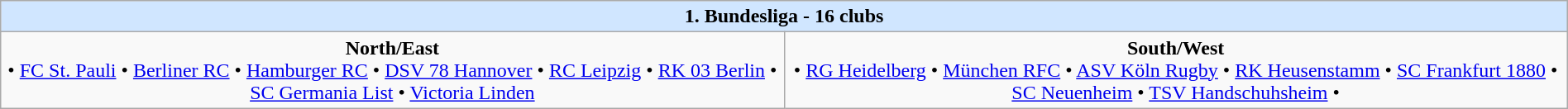<table class="wikitable" style="border-collapse:collapse; text-align:center; width:100%;">
<tr>
<th style="width:95%; background: #D0E6FF;" colspan="2"><strong>1. Bundesliga - 16 clubs</strong></th>
</tr>
<tr>
<td style="width:19%;" colspan="1"><strong>North/East</strong><br>• <a href='#'>FC St. Pauli</a> • <a href='#'>Berliner RC</a> • <a href='#'>Hamburger RC</a> • <a href='#'>DSV 78 Hannover</a> • <a href='#'>RC Leipzig</a> • <a href='#'>RK 03 Berlin</a> • <a href='#'>SC Germania List</a> • <a href='#'>Victoria Linden</a></td>
<td style="width:19%;" colspan="1"><strong>South/West</strong><br>• <a href='#'>RG Heidelberg</a> • <a href='#'>München RFC</a> • <a href='#'>ASV Köln Rugby</a> • <a href='#'>RK Heusenstamm</a> • <a href='#'>SC Frankfurt 1880</a> • <a href='#'>SC Neuenheim</a> • <a href='#'>TSV Handschuhsheim</a> • </td>
</tr>
</table>
